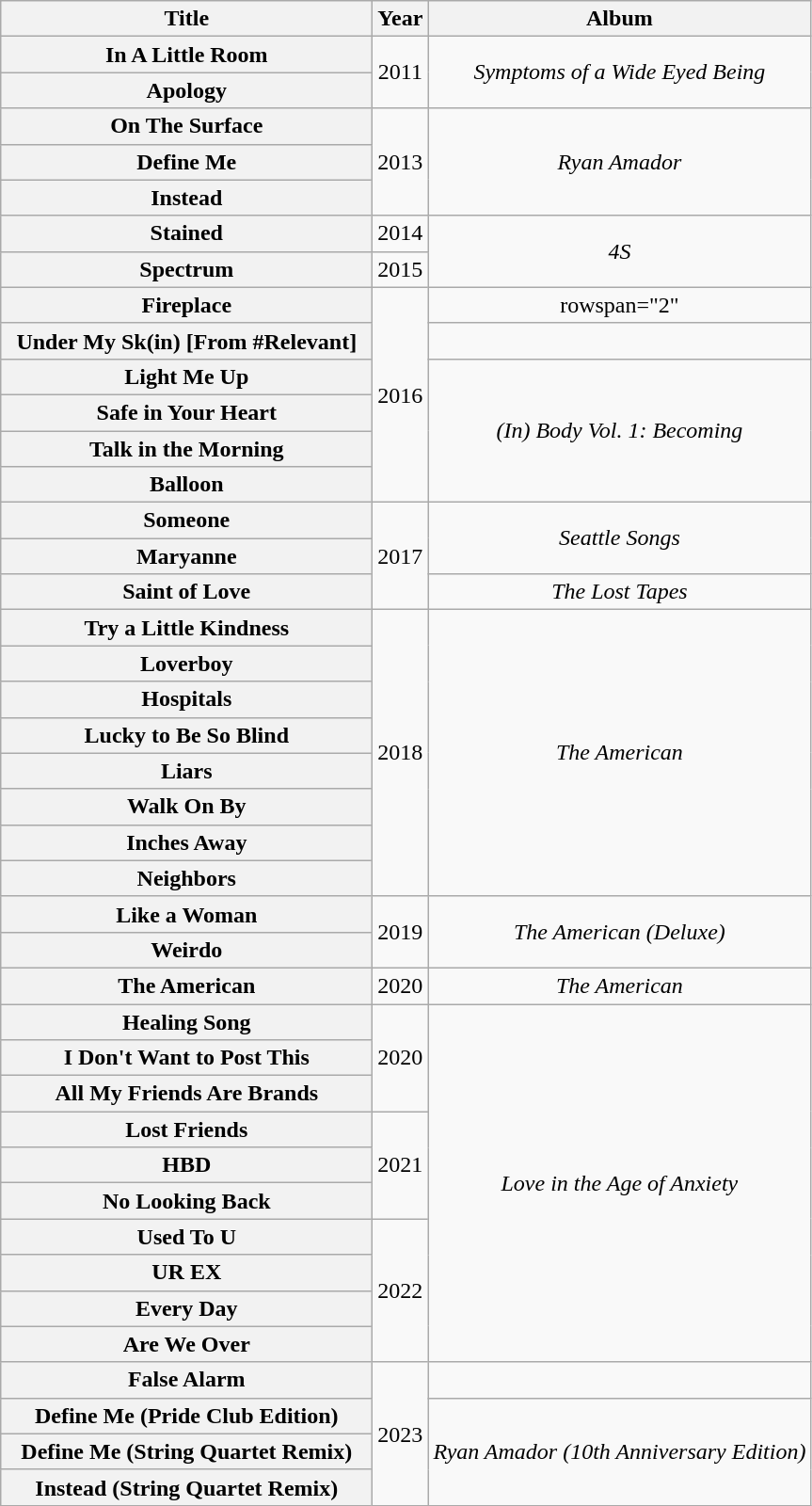<table class="wikitable plainrowheaders" style="text-align:center;">
<tr>
<th scope="col" style="width:16em;">Title</th>
<th>Year</th>
<th>Album</th>
</tr>
<tr>
<th scope="row">In A Little Room</th>
<td rowspan="2">2011</td>
<td rowspan="2"><em>Symptoms of a Wide Eyed Being</em></td>
</tr>
<tr>
<th scope="row">Apology</th>
</tr>
<tr>
<th scope="row">On The Surface</th>
<td rowspan="3">2013</td>
<td rowspan="3"><em>Ryan Amador</em></td>
</tr>
<tr>
<th scope="row">Define Me</th>
</tr>
<tr>
<th scope="row">Instead</th>
</tr>
<tr>
<th scope="row">Stained</th>
<td>2014</td>
<td rowspan="2"><em>4S</em></td>
</tr>
<tr>
<th scope="row">Spectrum</th>
<td>2015</td>
</tr>
<tr>
<th scope="row">Fireplace</th>
<td rowspan="6">2016</td>
<td>rowspan="2" </td>
</tr>
<tr>
<th scope="row">Under My Sk(in) [From #Relevant]</th>
</tr>
<tr>
<th scope="row">Light Me Up</th>
<td rowspan="4"><em>(In) Body Vol. 1: Becoming</em></td>
</tr>
<tr>
<th scope="row">Safe in Your Heart</th>
</tr>
<tr>
<th scope="row">Talk in the Morning</th>
</tr>
<tr>
<th scope="row">Balloon</th>
</tr>
<tr>
<th scope="row">Someone</th>
<td rowspan="3">2017</td>
<td rowspan="2"><em>Seattle Songs</em></td>
</tr>
<tr>
<th scope="row">Maryanne</th>
</tr>
<tr>
<th scope="row">Saint of Love</th>
<td><em>The Lost Tapes</em></td>
</tr>
<tr>
<th scope="row">Try a Little Kindness</th>
<td rowspan="8">2018</td>
<td rowspan="8"><em>The American</em></td>
</tr>
<tr>
<th scope="row">Loverboy</th>
</tr>
<tr>
<th scope="row">Hospitals</th>
</tr>
<tr>
<th scope="row">Lucky to Be So Blind</th>
</tr>
<tr>
<th scope="row">Liars</th>
</tr>
<tr>
<th scope="row">Walk On By</th>
</tr>
<tr>
<th scope="row">Inches Away</th>
</tr>
<tr>
<th scope="row">Neighbors</th>
</tr>
<tr>
<th scope="row">Like a Woman</th>
<td rowspan="2">2019</td>
<td rowspan="2"><em>The American (Deluxe)</em></td>
</tr>
<tr>
<th scope="row">Weirdo</th>
</tr>
<tr>
<th scope="row">The American</th>
<td>2020</td>
<td><em>The American</em></td>
</tr>
<tr>
<th scope="row">Healing Song</th>
<td rowspan="3">2020</td>
<td rowspan="10"><em>Love in the Age of Anxiety</em></td>
</tr>
<tr>
<th scope="row">I Don't Want to Post This</th>
</tr>
<tr>
<th scope="row">All My Friends Are Brands</th>
</tr>
<tr>
<th scope="row">Lost Friends</th>
<td rowspan="3">2021</td>
</tr>
<tr>
<th scope="row">HBD</th>
</tr>
<tr>
<th scope="row">No Looking Back</th>
</tr>
<tr>
<th scope="row">Used To U</th>
<td rowspan="4">2022</td>
</tr>
<tr>
<th scope="row">UR EX</th>
</tr>
<tr>
<th scope="row">Every Day</th>
</tr>
<tr>
<th scope="row">Are We Over</th>
</tr>
<tr>
<th scope="row">False Alarm</th>
<td rowspan="4">2023</td>
<td></td>
</tr>
<tr>
<th scope="row">Define Me (Pride Club Edition)</th>
<td rowspan="3"><em>Ryan Amador (10th Anniversary Edition)</em></td>
</tr>
<tr>
<th scope="row">Define Me (String Quartet Remix)</th>
</tr>
<tr>
<th scope="row">Instead (String Quartet Remix)</th>
</tr>
</table>
